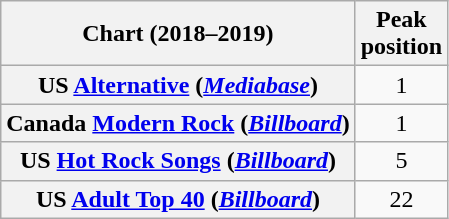<table class="wikitable sortable plainrowheaders" style="text-align:center">
<tr>
<th scope="col">Chart (2018–2019)</th>
<th scope="col">Peak<br>position</th>
</tr>
<tr>
<th scope="row">US <a href='#'>Alternative</a> (<em><a href='#'>Mediabase</a></em>)</th>
<td>1</td>
</tr>
<tr>
<th scope="row">Canada <a href='#'>Modern Rock</a> (<em><a href='#'>Billboard</a></em>)</th>
<td>1</td>
</tr>
<tr>
<th scope="row">US <a href='#'>Hot Rock Songs</a> (<em><a href='#'>Billboard</a></em>)</th>
<td>5</td>
</tr>
<tr>
<th scope="row">US <a href='#'>Adult Top 40</a> (<em><a href='#'>Billboard</a></em>)</th>
<td>22</td>
</tr>
</table>
